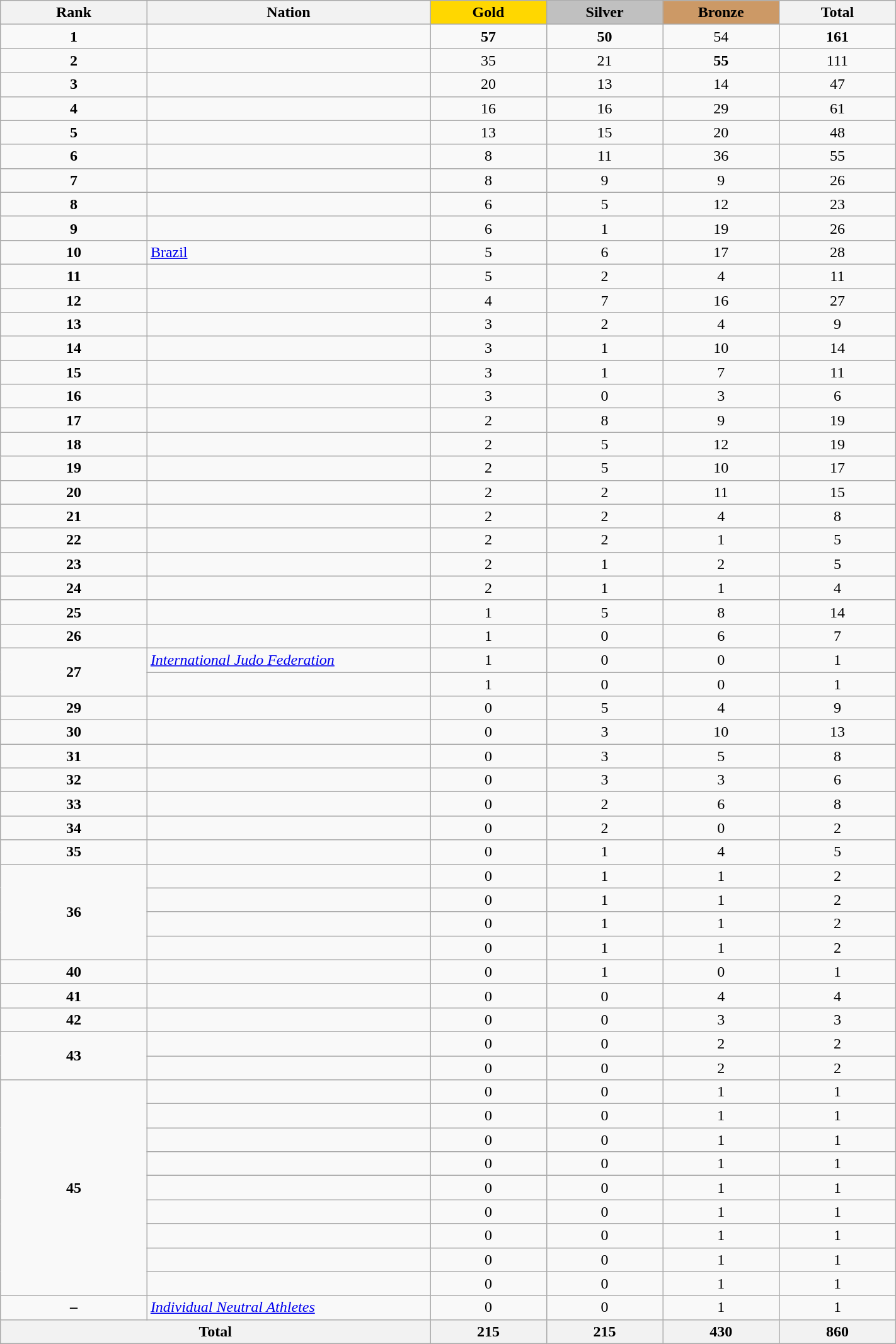<table class="wikitable collapsible autocollapse plainrowheaders" width=75% style="text-align:center;">
<tr style="background-color:#EDEDED;">
<th width=100px class="hintergrundfarbe5">Rank</th>
<th width=200px class="hintergrundfarbe6">Nation</th>
<th style="background:    gold; width:13%">Gold</th>
<th style="background:  silver; width:13%">Silver</th>
<th style="background: #CC9966; width:13%">Bronze</th>
<th class="hintergrundfarbe6" style="width:13%">Total</th>
</tr>
<tr>
<td><strong>1</strong></td>
<td align=left></td>
<td><strong>57</strong></td>
<td><strong>50</strong></td>
<td>54</td>
<td><strong>161</strong></td>
</tr>
<tr>
<td><strong>2</strong></td>
<td align=left></td>
<td>35</td>
<td>21</td>
<td><strong>55</strong></td>
<td>111</td>
</tr>
<tr>
<td><strong>3</strong></td>
<td align=left></td>
<td>20</td>
<td>13</td>
<td>14</td>
<td>47</td>
</tr>
<tr>
<td><strong>4</strong></td>
<td align=left></td>
<td>16</td>
<td>16</td>
<td>29</td>
<td>61</td>
</tr>
<tr>
<td><strong>5</strong></td>
<td align=left></td>
<td>13</td>
<td>15</td>
<td>20</td>
<td>48</td>
</tr>
<tr>
<td><strong>6</strong></td>
<td align=left></td>
<td>8</td>
<td>11</td>
<td>36</td>
<td>55</td>
</tr>
<tr>
<td><strong>7</strong></td>
<td align=left></td>
<td>8</td>
<td>9</td>
<td>9</td>
<td>26</td>
</tr>
<tr>
<td><strong>8</strong></td>
<td align=left></td>
<td>6</td>
<td>5</td>
<td>12</td>
<td>23</td>
</tr>
<tr>
<td><strong>9</strong></td>
<td align=left></td>
<td>6</td>
<td>1</td>
<td>19</td>
<td>26</td>
</tr>
<tr>
<td><strong>10</strong></td>
<td align=left> <a href='#'>Brazil</a></td>
<td>5</td>
<td>6</td>
<td>17</td>
<td>28</td>
</tr>
<tr>
<td><strong>11</strong></td>
<td align=left></td>
<td>5</td>
<td>2</td>
<td>4</td>
<td>11</td>
</tr>
<tr>
<td><strong>12</strong></td>
<td align=left></td>
<td>4</td>
<td>7</td>
<td>16</td>
<td>27</td>
</tr>
<tr>
<td><strong>13</strong></td>
<td align=left></td>
<td>3</td>
<td>2</td>
<td>4</td>
<td>9</td>
</tr>
<tr>
<td><strong>14</strong></td>
<td align=left></td>
<td>3</td>
<td>1</td>
<td>10</td>
<td>14</td>
</tr>
<tr>
<td><strong>15</strong></td>
<td align=left></td>
<td>3</td>
<td>1</td>
<td>7</td>
<td>11</td>
</tr>
<tr>
<td><strong>16</strong></td>
<td align=left></td>
<td>3</td>
<td>0</td>
<td>3</td>
<td>6</td>
</tr>
<tr>
<td><strong>17</strong></td>
<td align=left></td>
<td>2</td>
<td>8</td>
<td>9</td>
<td>19</td>
</tr>
<tr>
<td><strong>18</strong></td>
<td align=left><em></em></td>
<td>2</td>
<td>5</td>
<td>12</td>
<td>19</td>
</tr>
<tr>
<td><strong>19</strong></td>
<td align=left></td>
<td>2</td>
<td>5</td>
<td>10</td>
<td>17</td>
</tr>
<tr>
<td><strong>20</strong></td>
<td align=left></td>
<td>2</td>
<td>2</td>
<td>11</td>
<td>15</td>
</tr>
<tr>
<td><strong>21</strong></td>
<td align=left></td>
<td>2</td>
<td>2</td>
<td>4</td>
<td>8</td>
</tr>
<tr>
<td><strong>22</strong></td>
<td align=left></td>
<td>2</td>
<td>2</td>
<td>1</td>
<td>5</td>
</tr>
<tr>
<td><strong>23</strong></td>
<td align=left></td>
<td>2</td>
<td>1</td>
<td>2</td>
<td>5</td>
</tr>
<tr>
<td><strong>24</strong></td>
<td align=left></td>
<td>2</td>
<td>1</td>
<td>1</td>
<td>4</td>
</tr>
<tr>
<td><strong>25</strong></td>
<td align=left></td>
<td>1</td>
<td>5</td>
<td>8</td>
<td>14</td>
</tr>
<tr>
<td><strong>26</strong></td>
<td align=left></td>
<td>1</td>
<td>0</td>
<td>6</td>
<td>7</td>
</tr>
<tr>
<td rowspan=2><strong>27</strong></td>
<td align=left><em><a href='#'>International Judo Federation</a></em></td>
<td>1</td>
<td>0</td>
<td>0</td>
<td>1</td>
</tr>
<tr>
<td align=left></td>
<td>1</td>
<td>0</td>
<td>0</td>
<td>1</td>
</tr>
<tr>
<td><strong>29</strong></td>
<td align=left></td>
<td>0</td>
<td>5</td>
<td>4</td>
<td>9</td>
</tr>
<tr>
<td><strong>30</strong></td>
<td align=left></td>
<td>0</td>
<td>3</td>
<td>10</td>
<td>13</td>
</tr>
<tr>
<td><strong>31</strong></td>
<td align=left></td>
<td>0</td>
<td>3</td>
<td>5</td>
<td>8</td>
</tr>
<tr>
<td><strong>32</strong></td>
<td align=left></td>
<td>0</td>
<td>3</td>
<td>3</td>
<td>6</td>
</tr>
<tr>
<td><strong>33</strong></td>
<td align=left></td>
<td>0</td>
<td>2</td>
<td>6</td>
<td>8</td>
</tr>
<tr>
<td><strong>34</strong></td>
<td align=left></td>
<td>0</td>
<td>2</td>
<td>0</td>
<td>2</td>
</tr>
<tr>
<td><strong>35</strong></td>
<td align=left></td>
<td>0</td>
<td>1</td>
<td>4</td>
<td>5</td>
</tr>
<tr>
<td rowspan=4><strong>36</strong></td>
<td align=left></td>
<td>0</td>
<td>1</td>
<td>1</td>
<td>2</td>
</tr>
<tr>
<td align=left></td>
<td>0</td>
<td>1</td>
<td>1</td>
<td>2</td>
</tr>
<tr>
<td align=left></td>
<td>0</td>
<td>1</td>
<td>1</td>
<td>2</td>
</tr>
<tr>
<td align=left></td>
<td>0</td>
<td>1</td>
<td>1</td>
<td>2</td>
</tr>
<tr>
<td><strong>40</strong></td>
<td align=left><em></em></td>
<td>0</td>
<td>1</td>
<td>0</td>
<td>1</td>
</tr>
<tr>
<td><strong>41</strong></td>
<td align=left></td>
<td>0</td>
<td>0</td>
<td>4</td>
<td>4</td>
</tr>
<tr>
<td><strong>42</strong></td>
<td align=left></td>
<td>0</td>
<td>0</td>
<td>3</td>
<td>3</td>
</tr>
<tr>
<td rowspan=2><strong>43</strong></td>
<td align=left></td>
<td>0</td>
<td>0</td>
<td>2</td>
<td>2</td>
</tr>
<tr>
<td align=left></td>
<td>0</td>
<td>0</td>
<td>2</td>
<td>2</td>
</tr>
<tr>
<td rowspan=9><strong>45</strong></td>
<td align=left></td>
<td>0</td>
<td>0</td>
<td>1</td>
<td>1</td>
</tr>
<tr>
<td align=left></td>
<td>0</td>
<td>0</td>
<td>1</td>
<td>1</td>
</tr>
<tr>
<td align=left></td>
<td>0</td>
<td>0</td>
<td>1</td>
<td>1</td>
</tr>
<tr>
<td align=left></td>
<td>0</td>
<td>0</td>
<td>1</td>
<td>1</td>
</tr>
<tr>
<td align=left></td>
<td>0</td>
<td>0</td>
<td>1</td>
<td>1</td>
</tr>
<tr>
<td align=left></td>
<td>0</td>
<td>0</td>
<td>1</td>
<td>1</td>
</tr>
<tr>
<td align=left></td>
<td>0</td>
<td>0</td>
<td>1</td>
<td>1</td>
</tr>
<tr>
<td align=left></td>
<td>0</td>
<td>0</td>
<td>1</td>
<td>1</td>
</tr>
<tr>
<td align=left><em></em></td>
<td>0</td>
<td>0</td>
<td>1</td>
<td>1</td>
</tr>
<tr>
<td><strong>–</strong></td>
<td align=left><em><a href='#'>Individual Neutral Athletes</a></em></td>
<td>0</td>
<td>0</td>
<td>1</td>
<td>1</td>
</tr>
<tr class="sortbottom">
<th colspan=2>Total</th>
<th>215</th>
<th>215</th>
<th>430</th>
<th>860</th>
</tr>
</table>
